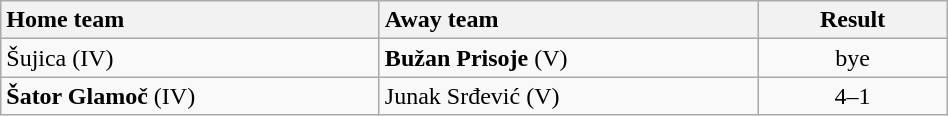<table class="wikitable" style="width:50%">
<tr>
<th style="width:40%; text-align:left">Home team</th>
<th style="width:40%; text-align:left">Away team</th>
<th>Result</th>
</tr>
<tr>
<td>Šujica (IV)</td>
<td><strong>Bužan Prisoje</strong> (V)</td>
<td style="text-align:center">bye</td>
</tr>
<tr>
<td><strong>Šator Glamoč</strong> (IV)</td>
<td>Junak Srđević (V)</td>
<td style="text-align:center">4–1</td>
</tr>
</table>
